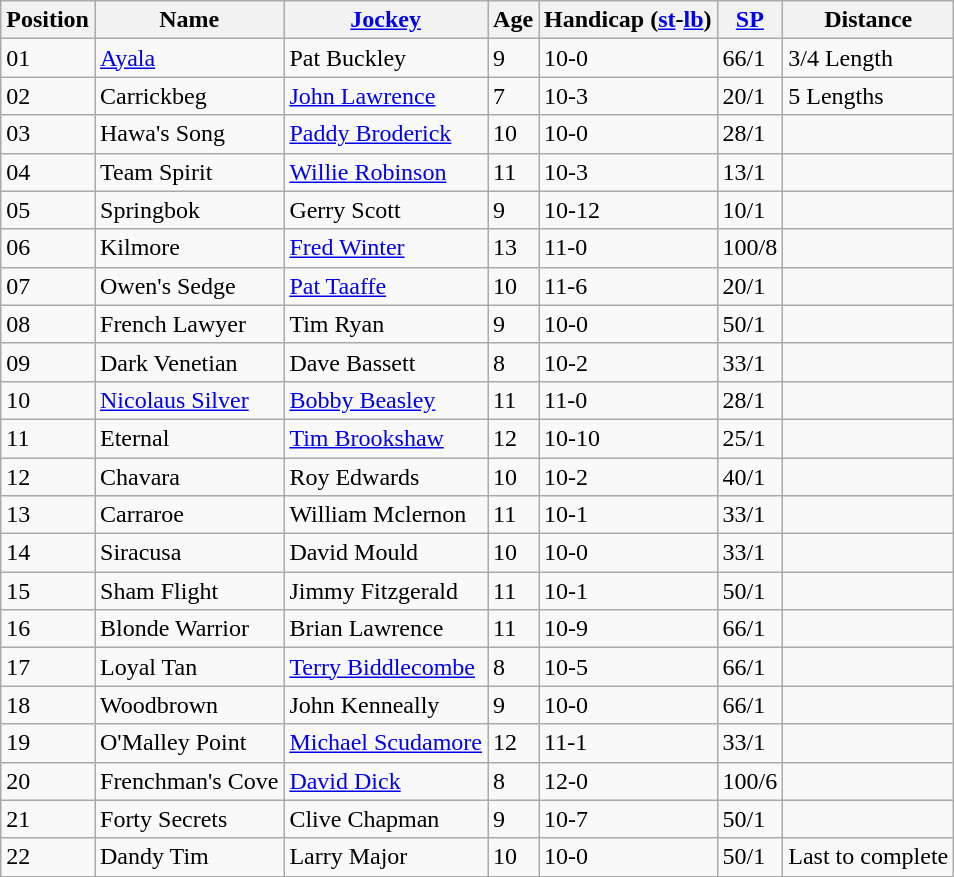<table class="wikitable sortable">
<tr>
<th>Position</th>
<th>Name</th>
<th><a href='#'>Jockey</a></th>
<th>Age</th>
<th>Handicap (<a href='#'>st</a>-<a href='#'>lb</a>)</th>
<th><a href='#'>SP</a></th>
<th>Distance</th>
</tr>
<tr>
<td>01</td>
<td><a href='#'>Ayala</a></td>
<td>Pat Buckley</td>
<td>9</td>
<td>10-0</td>
<td>66/1</td>
<td>3/4 Length</td>
</tr>
<tr>
<td>02</td>
<td>Carrickbeg</td>
<td><a href='#'>John Lawrence</a></td>
<td>7</td>
<td>10-3</td>
<td>20/1</td>
<td>5 Lengths</td>
</tr>
<tr>
<td>03</td>
<td>Hawa's Song</td>
<td><a href='#'>Paddy Broderick</a></td>
<td>10</td>
<td>10-0</td>
<td>28/1</td>
<td></td>
</tr>
<tr>
<td>04</td>
<td>Team Spirit</td>
<td><a href='#'>Willie Robinson</a></td>
<td>11</td>
<td>10-3</td>
<td>13/1</td>
<td></td>
</tr>
<tr>
<td>05</td>
<td>Springbok</td>
<td>Gerry Scott</td>
<td>9</td>
<td>10-12</td>
<td>10/1</td>
<td></td>
</tr>
<tr>
<td>06</td>
<td>Kilmore</td>
<td><a href='#'>Fred Winter</a></td>
<td>13</td>
<td>11-0</td>
<td>100/8</td>
<td></td>
</tr>
<tr>
<td>07</td>
<td>Owen's Sedge</td>
<td><a href='#'>Pat Taaffe</a></td>
<td>10</td>
<td>11-6</td>
<td>20/1</td>
<td></td>
</tr>
<tr>
<td>08</td>
<td>French Lawyer</td>
<td>Tim Ryan</td>
<td>9</td>
<td>10-0</td>
<td>50/1</td>
<td></td>
</tr>
<tr>
<td>09</td>
<td>Dark Venetian</td>
<td>Dave Bassett</td>
<td>8</td>
<td>10-2</td>
<td>33/1</td>
<td></td>
</tr>
<tr>
<td>10</td>
<td><a href='#'>Nicolaus Silver</a></td>
<td><a href='#'>Bobby Beasley</a></td>
<td>11</td>
<td>11-0</td>
<td>28/1</td>
<td></td>
</tr>
<tr>
<td>11</td>
<td>Eternal</td>
<td><a href='#'>Tim Brookshaw</a></td>
<td>12</td>
<td>10-10</td>
<td>25/1</td>
<td></td>
</tr>
<tr>
<td>12</td>
<td>Chavara</td>
<td>Roy Edwards</td>
<td>10</td>
<td>10-2</td>
<td>40/1</td>
<td></td>
</tr>
<tr>
<td>13</td>
<td>Carraroe</td>
<td>William Mclernon</td>
<td>11</td>
<td>10-1</td>
<td>33/1</td>
<td></td>
</tr>
<tr>
<td>14</td>
<td>Siracusa</td>
<td>David Mould</td>
<td>10</td>
<td>10-0</td>
<td>33/1</td>
<td></td>
</tr>
<tr>
<td>15</td>
<td>Sham Flight</td>
<td>Jimmy Fitzgerald</td>
<td>11</td>
<td>10-1</td>
<td>50/1</td>
<td></td>
</tr>
<tr>
<td>16</td>
<td>Blonde Warrior</td>
<td>Brian Lawrence</td>
<td>11</td>
<td>10-9</td>
<td>66/1</td>
<td></td>
</tr>
<tr>
<td>17</td>
<td>Loyal Tan</td>
<td><a href='#'>Terry Biddlecombe</a></td>
<td>8</td>
<td>10-5</td>
<td>66/1</td>
<td></td>
</tr>
<tr>
<td>18</td>
<td>Woodbrown</td>
<td>John Kenneally</td>
<td>9</td>
<td>10-0</td>
<td>66/1</td>
<td></td>
</tr>
<tr>
<td>19</td>
<td>O'Malley Point</td>
<td><a href='#'>Michael Scudamore</a></td>
<td>12</td>
<td>11-1</td>
<td>33/1</td>
<td></td>
</tr>
<tr>
<td>20</td>
<td>Frenchman's Cove</td>
<td><a href='#'>David Dick</a></td>
<td>8</td>
<td>12-0</td>
<td>100/6</td>
<td></td>
</tr>
<tr>
<td>21</td>
<td>Forty Secrets</td>
<td>Clive Chapman</td>
<td>9</td>
<td>10-7</td>
<td>50/1</td>
<td></td>
</tr>
<tr>
<td>22</td>
<td>Dandy Tim</td>
<td>Larry Major</td>
<td>10</td>
<td>10-0</td>
<td>50/1</td>
<td>Last to complete</td>
</tr>
<tr>
</tr>
</table>
